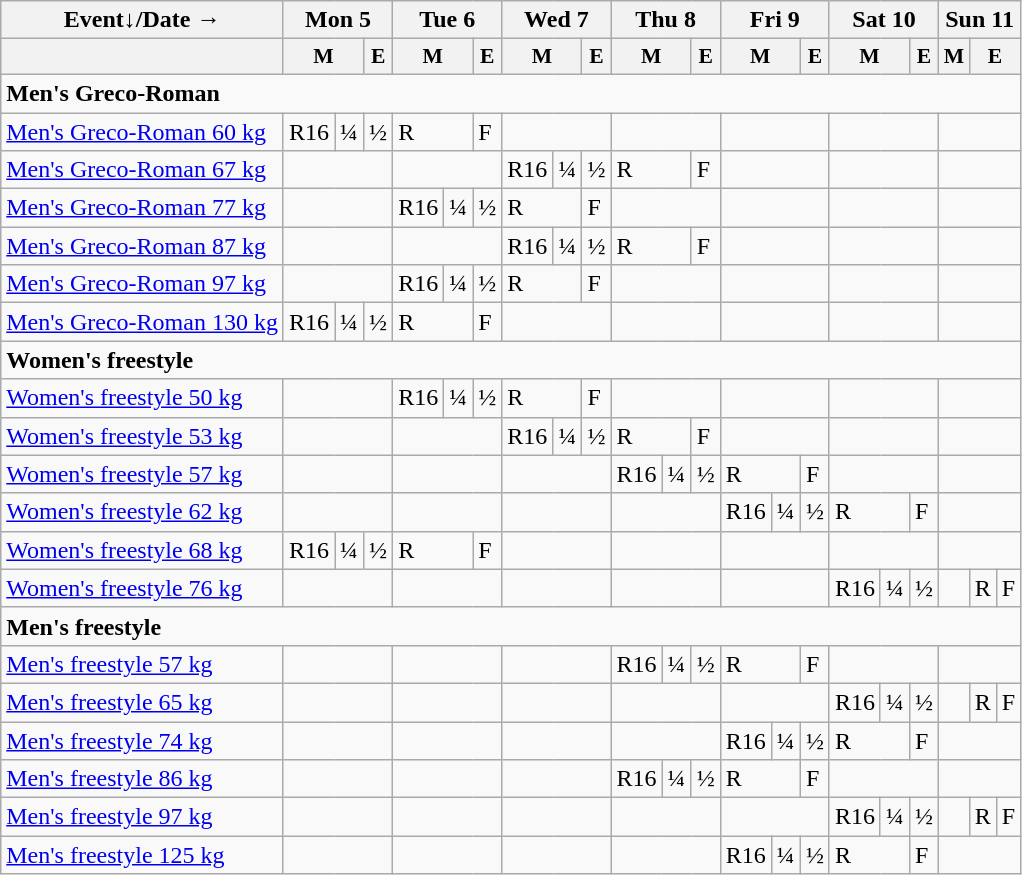<table class="wikitable olympic-schedule wrestling">
<tr>
<th>Event↓/Date →</th>
<th colspan=3>Mon 5</th>
<th colspan=3>Tue 6</th>
<th colspan=3>Wed 7</th>
<th colspan=3>Thu 8</th>
<th colspan=3>Fri 9</th>
<th colspan=3>Sat 10</th>
<th colspan=3>Sun 11</th>
</tr>
<tr style="font-size:90%">
<th></th>
<th colspan="2" align=center>M</th>
<th align=center>E</th>
<th colspan="2" align=center>M</th>
<th align=center>E</th>
<th colspan="2" align=center>M</th>
<th align=center>E</th>
<th colspan="2" align=center>M</th>
<th align=center>E</th>
<th colspan="2" align=center>M</th>
<th align=center>E</th>
<th colspan="2" align=center>M</th>
<th align=center>E</th>
<th align=center>M</th>
<th colspan="2" align=center>E</th>
</tr>
<tr>
<td colspan=22 style="text-align:left;"><strong>Men's Greco-Roman</strong></td>
</tr>
<tr>
<td class="event"><a href='#'>Men's Greco-Roman 60 kg</a></td>
<td class="round-of-16">R16</td>
<td class="quarterfinals">¼</td>
<td class="semifinals">½</td>
<td colspan=2 class="repechage">R</td>
<td class="final">F</td>
<td colspan="3"></td>
<td colspan="3"></td>
<td colspan="3"></td>
<td colspan="3"></td>
<td colspan="3"></td>
</tr>
<tr>
<td class="event"><a href='#'>Men's Greco-Roman 67 kg</a></td>
<td colspan="3"></td>
<td colspan="3"></td>
<td class="round-of-16">R16</td>
<td class="quarterfinals">¼</td>
<td class="semifinals">½</td>
<td colspan=2 class="repechage">R</td>
<td class="final">F</td>
<td colspan="3"></td>
<td colspan="3"></td>
<td colspan="3"></td>
</tr>
<tr>
<td class="event"><a href='#'>Men's Greco-Roman 77 kg</a></td>
<td colspan="3"></td>
<td class="round-of-16">R16</td>
<td class="quarterfinals">¼</td>
<td class="semifinals">½</td>
<td colspan=2 class="repechage">R</td>
<td class="final">F</td>
<td colspan="3"></td>
<td colspan="3"></td>
<td colspan="3"></td>
<td colspan="3"></td>
</tr>
<tr>
<td class="event"><a href='#'>Men's Greco-Roman 87 kg</a></td>
<td colspan="3"></td>
<td colspan="3"></td>
<td class="round-of-16">R16</td>
<td class="quarterfinals">¼</td>
<td class="semifinals">½</td>
<td colspan=2 class="repechage">R</td>
<td class="final">F</td>
<td colspan="3"></td>
<td colspan="3"></td>
<td colspan="3"></td>
</tr>
<tr>
<td class="event"><a href='#'>Men's Greco-Roman 97 kg</a></td>
<td colspan="3"></td>
<td class="round-of-16">R16</td>
<td class="quarterfinals">¼</td>
<td class="semifinals">½</td>
<td colspan=2 class="repechage">R</td>
<td class="final">F</td>
<td colspan="3"></td>
<td colspan="3"></td>
<td colspan="3"></td>
<td colspan="3"></td>
</tr>
<tr>
<td class="event"><a href='#'>Men's Greco-Roman 130 kg</a></td>
<td class="round-of-16">R16</td>
<td class="quarterfinals">¼</td>
<td class="semifinals">½</td>
<td colspan=2 class="repechage">R</td>
<td class="final">F</td>
<td colspan="3"></td>
<td colspan="3"></td>
<td colspan="3"></td>
<td colspan="3"></td>
<td colspan="3"></td>
</tr>
<tr>
<td colspan=22 style="text-align:left;"><strong>Women's freestyle</strong></td>
</tr>
<tr>
<td class="event"><a href='#'>Women's freestyle 50 kg</a></td>
<td colspan="3"></td>
<td class="round-of-16">R16</td>
<td class="quarterfinals">¼</td>
<td class="semifinals">½</td>
<td colspan=2 class="repechage">R</td>
<td class="final">F</td>
<td colspan="3"></td>
<td colspan="3"></td>
<td colspan="3"></td>
<td colspan="3"></td>
</tr>
<tr>
<td class="event"><a href='#'>Women's freestyle 53 kg</a></td>
<td colspan="3"></td>
<td colspan="3"></td>
<td class="round-of-16">R16</td>
<td class="quarterfinals">¼</td>
<td class="semifinals">½</td>
<td colspan=2 class="repechage">R</td>
<td class="final">F</td>
<td colspan="3"></td>
<td colspan="3"></td>
<td colspan="3"></td>
</tr>
<tr>
<td class="event"><a href='#'>Women's freestyle 57 kg</a></td>
<td colspan="3"></td>
<td colspan="3"></td>
<td colspan="3"></td>
<td class="round-of-16">R16</td>
<td class="quarterfinals">¼</td>
<td class="semifinals">½</td>
<td colspan=2 class="repechage">R</td>
<td class="final">F</td>
<td colspan="3"></td>
<td colspan="3"></td>
</tr>
<tr>
<td class="event"><a href='#'>Women's freestyle 62 kg</a></td>
<td colspan="3"></td>
<td colspan="3"></td>
<td colspan="3"></td>
<td colspan="3"></td>
<td class="round-of-16">R16</td>
<td class="quarterfinals">¼</td>
<td class="semifinals">½</td>
<td colspan=2 class="repechage">R</td>
<td class="final">F</td>
<td colspan="3"></td>
</tr>
<tr>
<td class="event"><a href='#'>Women's freestyle 68 kg</a></td>
<td class="round-of-16">R16</td>
<td class="quarterfinals">¼</td>
<td class="semifinals">½</td>
<td colspan=2 class="repechage">R</td>
<td class="final">F</td>
<td colspan="3"></td>
<td colspan="3"></td>
<td colspan="3"></td>
<td colspan="3"></td>
<td colspan="3"></td>
</tr>
<tr>
<td class="event"><a href='#'>Women's freestyle 76 kg</a></td>
<td colspan="3"></td>
<td colspan="3"></td>
<td colspan="3"></td>
<td colspan="3"></td>
<td colspan="3"></td>
<td class="round-of-16">R16</td>
<td class="quarterfinals">¼</td>
<td class="semifinals">½</td>
<td></td>
<td class="repechage">R</td>
<td class="final">F</td>
</tr>
<tr>
<td colspan=22 style="text-align:left;"><strong>Men's freestyle</strong></td>
</tr>
<tr>
<td class="event"><a href='#'>Men's freestyle 57 kg</a></td>
<td colspan="3"></td>
<td colspan="3"></td>
<td colspan="3"></td>
<td class="round-of-16">R16</td>
<td class="quarterfinals">¼</td>
<td class="semifinals">½</td>
<td colspan=2 class="repechage">R</td>
<td class="final">F</td>
<td colspan="3"></td>
<td colspan="3"></td>
</tr>
<tr>
<td class="event"><a href='#'>Men's freestyle 65 kg</a></td>
<td colspan="3"></td>
<td colspan="3"></td>
<td colspan="3"></td>
<td colspan="3"></td>
<td colspan="3"></td>
<td class="round-of-16">R16</td>
<td class="quarterfinals">¼</td>
<td class="semifinals">½</td>
<td></td>
<td class="repechage">R</td>
<td class="final">F</td>
</tr>
<tr>
<td class="event"><a href='#'>Men's freestyle 74 kg</a></td>
<td colspan="3"></td>
<td colspan="3"></td>
<td colspan="3"></td>
<td colspan="3"></td>
<td class="round-of-16">R16</td>
<td class="quarterfinals">¼</td>
<td class="semifinals">½</td>
<td colspan=2 class="repechage">R</td>
<td class="final">F</td>
<td colspan="3"></td>
</tr>
<tr>
<td class="event"><a href='#'>Men's freestyle 86 kg</a></td>
<td colspan="3"></td>
<td colspan="3"></td>
<td colspan="3"></td>
<td class="round-of-16">R16</td>
<td class="quarterfinals">¼</td>
<td class="semifinals">½</td>
<td colspan=2 class="repechage">R</td>
<td class="final">F</td>
<td colspan="3"></td>
<td colspan="3"></td>
</tr>
<tr>
<td class="event"><a href='#'>Men's freestyle 97 kg</a></td>
<td colspan="3"></td>
<td colspan="3"></td>
<td colspan="3"></td>
<td colspan="3"></td>
<td colspan="3"></td>
<td class="round-of-16">R16</td>
<td class="quarterfinals">¼</td>
<td class="semifinals">½</td>
<td></td>
<td class="repechage">R</td>
<td class="final">F</td>
</tr>
<tr>
<td class="event"><a href='#'>Men's freestyle 125 kg</a></td>
<td colspan="3"></td>
<td colspan="3"></td>
<td colspan="3"></td>
<td colspan="3"></td>
<td class="round-of-16">R16</td>
<td class="quarterfinals">¼</td>
<td class="semifinals">½</td>
<td colspan=2 class="repechage">R</td>
<td class="final">F</td>
<td colspan="3"></td>
</tr>
</table>
